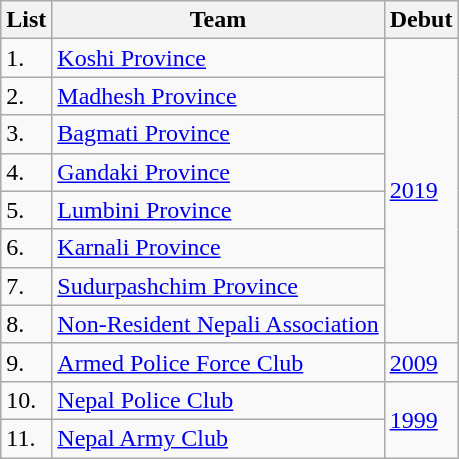<table class="wikitable">
<tr>
<th>List</th>
<th>Team</th>
<th>Debut</th>
</tr>
<tr>
<td>1.</td>
<td><a href='#'>Koshi Province</a></td>
<td rowspan="8"><a href='#'>2019</a></td>
</tr>
<tr>
<td>2.</td>
<td><a href='#'>Madhesh Province</a></td>
</tr>
<tr>
<td>3.</td>
<td><a href='#'>Bagmati Province</a></td>
</tr>
<tr>
<td>4.</td>
<td><a href='#'>Gandaki Province</a></td>
</tr>
<tr>
<td>5.</td>
<td><a href='#'>Lumbini Province</a></td>
</tr>
<tr>
<td>6.</td>
<td><a href='#'>Karnali Province</a></td>
</tr>
<tr>
<td>7.</td>
<td><a href='#'>Sudurpashchim Province</a></td>
</tr>
<tr>
<td>8.</td>
<td><a href='#'>Non-Resident Nepali Association</a></td>
</tr>
<tr>
<td>9.</td>
<td><a href='#'>Armed Police Force Club</a></td>
<td><a href='#'>2009</a></td>
</tr>
<tr>
<td>10.</td>
<td><a href='#'>Nepal Police Club</a></td>
<td rowspan="2"><a href='#'>1999</a></td>
</tr>
<tr>
<td>11.</td>
<td><a href='#'>Nepal Army Club</a></td>
</tr>
</table>
